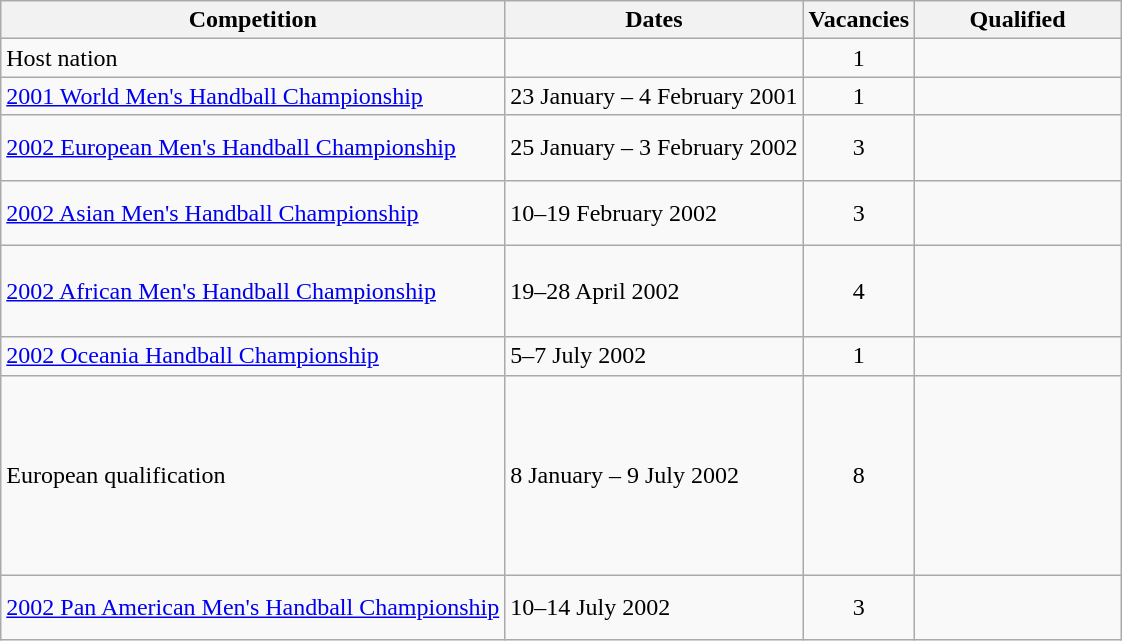<table class="wikitable">
<tr>
<th>Competition</th>
<th>Dates</th>
<th>Vacancies</th>
<th width="130px">Qualified</th>
</tr>
<tr>
<td>Host nation</td>
<td></td>
<td style="text-align:center;">1</td>
<td></td>
</tr>
<tr>
<td><a href='#'>2001 World Men's Handball Championship</a></td>
<td>23 January – 4 February 2001</td>
<td style="text-align:center;">1</td>
<td></td>
</tr>
<tr>
<td><a href='#'>2002 European Men's Handball Championship</a></td>
<td>25 January – 3 February 2002</td>
<td style="text-align:center;">3</td>
<td><br><br></td>
</tr>
<tr>
<td><a href='#'>2002 Asian Men's Handball Championship</a></td>
<td>10–19 February 2002</td>
<td style="text-align:center;">3</td>
<td><br><br></td>
</tr>
<tr>
<td><a href='#'>2002 African Men's Handball Championship</a></td>
<td>19–28 April 2002</td>
<td style="text-align:center;">4</td>
<td><br><br><br></td>
</tr>
<tr>
<td><a href='#'>2002 Oceania Handball Championship</a></td>
<td>5–7 July 2002</td>
<td style="text-align:center;">1</td>
<td></td>
</tr>
<tr>
<td>European qualification</td>
<td>8 January – 9 July 2002</td>
<td style="text-align:center;">8</td>
<td><br><br><br><br><br><br><br></td>
</tr>
<tr>
<td><a href='#'>2002 Pan American Men's Handball Championship</a></td>
<td>10–14 July 2002</td>
<td style="text-align:center;">3</td>
<td><br><br></td>
</tr>
</table>
